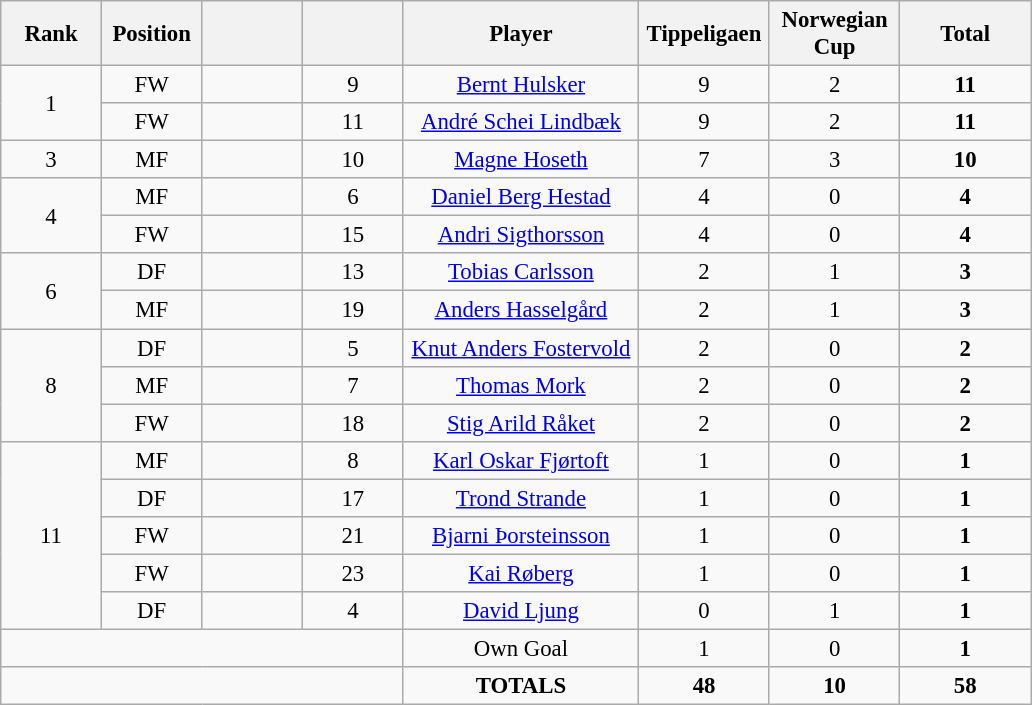<table class="wikitable" style="font-size: 95%; text-align: center;">
<tr>
<th width=60>Rank</th>
<th width=60>Position</th>
<th width=60></th>
<th width=60></th>
<th width=150>Player</th>
<th width=80>Tippeligaen</th>
<th width=80>Norwegian Cup</th>
<th width=80><strong>Total</strong></th>
</tr>
<tr>
<td rowspan="2">1</td>
<td>FW</td>
<td></td>
<td>9</td>
<td><a href='#'>Bernt Hulsker</a></td>
<td>9</td>
<td>2</td>
<td><strong>11</strong></td>
</tr>
<tr>
<td>FW</td>
<td></td>
<td>11</td>
<td><a href='#'>André Schei Lindbæk</a></td>
<td>9</td>
<td>2</td>
<td><strong>11</strong></td>
</tr>
<tr>
<td>3</td>
<td>MF</td>
<td></td>
<td>10</td>
<td><a href='#'>Magne Hoseth</a></td>
<td>7</td>
<td>3</td>
<td><strong>10</strong></td>
</tr>
<tr>
<td rowspan="2">4</td>
<td>MF</td>
<td></td>
<td>6</td>
<td><a href='#'>Daniel Berg Hestad</a></td>
<td>4</td>
<td>0</td>
<td><strong>4</strong></td>
</tr>
<tr>
<td>FW</td>
<td></td>
<td>15</td>
<td><a href='#'>Andri Sigthorsson</a></td>
<td>4</td>
<td>0</td>
<td><strong>4</strong></td>
</tr>
<tr>
<td rowspan="2">6</td>
<td>DF</td>
<td></td>
<td>13</td>
<td><a href='#'>Tobias Carlsson</a></td>
<td>2</td>
<td>1</td>
<td><strong>3</strong></td>
</tr>
<tr>
<td>MF</td>
<td></td>
<td>19</td>
<td><a href='#'>Anders Hasselgård</a></td>
<td>2</td>
<td>1</td>
<td><strong>3</strong></td>
</tr>
<tr>
<td rowspan="3">8</td>
<td>DF</td>
<td></td>
<td>5</td>
<td><a href='#'>Knut Anders Fostervold</a></td>
<td>2</td>
<td>0</td>
<td><strong>2</strong></td>
</tr>
<tr>
<td>MF</td>
<td></td>
<td>7</td>
<td><a href='#'>Thomas Mork</a></td>
<td>2</td>
<td>0</td>
<td><strong>2</strong></td>
</tr>
<tr>
<td>FW</td>
<td></td>
<td>18</td>
<td><a href='#'>Stig Arild Råket</a></td>
<td>2</td>
<td>0</td>
<td><strong>2</strong></td>
</tr>
<tr>
<td rowspan="5">11</td>
<td>MF</td>
<td></td>
<td>8</td>
<td><a href='#'>Karl Oskar Fjørtoft</a></td>
<td>1</td>
<td>0</td>
<td><strong>1</strong></td>
</tr>
<tr>
<td>DF</td>
<td></td>
<td>17</td>
<td><a href='#'>Trond Strande</a></td>
<td>1</td>
<td>0</td>
<td><strong>1</strong></td>
</tr>
<tr>
<td>FW</td>
<td></td>
<td>21</td>
<td><a href='#'>Bjarni Þorsteinsson</a></td>
<td>1</td>
<td>0</td>
<td><strong>1</strong></td>
</tr>
<tr>
<td>FW</td>
<td></td>
<td>23</td>
<td><a href='#'>Kai Røberg</a></td>
<td>1</td>
<td>0</td>
<td><strong>1</strong></td>
</tr>
<tr>
<td>DF</td>
<td></td>
<td>4</td>
<td><a href='#'>David Ljung</a></td>
<td>0</td>
<td>1</td>
<td><strong>1</strong></td>
</tr>
<tr>
<td colspan="4"></td>
<td>Own Goal</td>
<td>1</td>
<td>0</td>
<td><strong>1</strong></td>
</tr>
<tr>
<td colspan="4"></td>
<td><strong>TOTALS</strong></td>
<td><strong>48</strong></td>
<td><strong>10</strong></td>
<td><strong>58</strong></td>
</tr>
</table>
